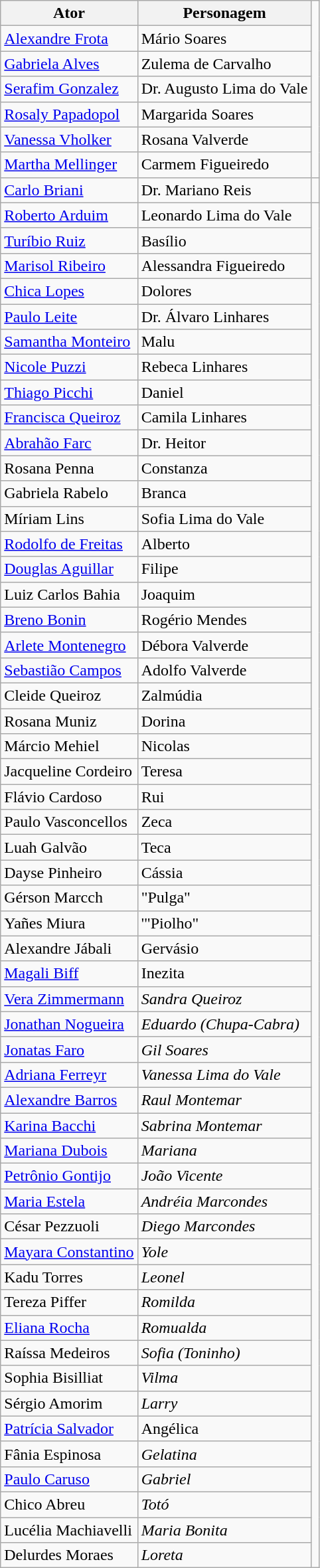<table class="wikitable sortable">
<tr>
<th>Ator</th>
<th>Personagem</th>
</tr>
<tr>
<td><a href='#'>Alexandre Frota</a></td>
<td>Mário Soares</td>
</tr>
<tr>
<td><a href='#'>Gabriela Alves</a></td>
<td>Zulema de Carvalho</td>
</tr>
<tr>
<td><a href='#'>Serafim Gonzalez</a></td>
<td>Dr. Augusto Lima do Vale</td>
</tr>
<tr>
<td><a href='#'>Rosaly Papadopol</a></td>
<td>Margarida Soares</td>
</tr>
<tr>
<td><a href='#'>Vanessa Vholker</a></td>
<td>Rosana Valverde</td>
</tr>
<tr>
<td><a href='#'>Martha Mellinger</a></td>
<td>Carmem Figueiredo</td>
</tr>
<tr>
<td><a href='#'>Carlo Briani</a></td>
<td>Dr. Mariano Reis</td>
<td></td>
</tr>
<tr>
<td><a href='#'>Roberto Arduim</a></td>
<td>Leonardo Lima do Vale</td>
</tr>
<tr>
<td><a href='#'>Turíbio Ruiz</a></td>
<td>Basílio</td>
</tr>
<tr>
<td><a href='#'>Marisol Ribeiro</a></td>
<td>Alessandra Figueiredo</td>
</tr>
<tr>
<td><a href='#'>Chica Lopes</a></td>
<td>Dolores</td>
</tr>
<tr>
<td><a href='#'>Paulo Leite</a></td>
<td>Dr. Álvaro Linhares</td>
</tr>
<tr>
<td><a href='#'>Samantha Monteiro</a></td>
<td>Malu</td>
</tr>
<tr>
<td><a href='#'>Nicole Puzzi</a></td>
<td>Rebeca Linhares</td>
</tr>
<tr>
<td><a href='#'>Thiago Picchi</a></td>
<td>Daniel</td>
</tr>
<tr>
<td><a href='#'>Francisca Queiroz</a></td>
<td>Camila Linhares</td>
</tr>
<tr>
<td><a href='#'>Abrahão Farc</a></td>
<td>Dr. Heitor</td>
</tr>
<tr>
<td>Rosana Penna</td>
<td>Constanza</td>
</tr>
<tr>
<td>Gabriela Rabelo</td>
<td>Branca</td>
</tr>
<tr>
<td>Míriam Lins</td>
<td>Sofia Lima do Vale</td>
</tr>
<tr>
<td><a href='#'>Rodolfo de Freitas</a></td>
<td>Alberto</td>
</tr>
<tr>
<td><a href='#'>Douglas Aguillar</a></td>
<td>Filipe</td>
</tr>
<tr>
<td>Luiz Carlos Bahia</td>
<td>Joaquim</td>
</tr>
<tr>
<td><a href='#'>Breno Bonin</a></td>
<td>Rogério Mendes</td>
</tr>
<tr>
<td><a href='#'>Arlete Montenegro</a></td>
<td>Débora Valverde</td>
</tr>
<tr>
<td><a href='#'>Sebastião Campos</a></td>
<td>Adolfo Valverde</td>
</tr>
<tr>
<td>Cleide Queiroz</td>
<td>Zalmúdia</td>
</tr>
<tr>
<td>Rosana Muniz</td>
<td>Dorina</td>
</tr>
<tr>
<td>Márcio Mehiel</td>
<td>Nicolas</td>
</tr>
<tr>
<td>Jacqueline Cordeiro</td>
<td>Teresa</td>
</tr>
<tr>
<td>Flávio Cardoso</td>
<td>Rui</td>
</tr>
<tr>
<td>Paulo Vasconcellos</td>
<td>Zeca</td>
</tr>
<tr>
<td>Luah Galvão</td>
<td>Teca</td>
</tr>
<tr>
<td>Dayse Pinheiro</td>
<td>Cássia</td>
</tr>
<tr>
<td>Gérson Marcch</td>
<td>"Pulga"</td>
</tr>
<tr>
<td>Yañes Miura</td>
<td>'"Piolho"</td>
</tr>
<tr>
<td>Alexandre Jábali</td>
<td>Gervásio</td>
</tr>
<tr>
<td><a href='#'>Magali Biff</a></td>
<td>Inezita</td>
</tr>
<tr>
<td><a href='#'>Vera Zimmermann</a></td>
<td><em>Sandra Queiroz</em></td>
</tr>
<tr>
<td><a href='#'>Jonathan Nogueira</a></td>
<td><em>Eduardo (Chupa-Cabra)</em></td>
</tr>
<tr>
<td><a href='#'>Jonatas Faro</a></td>
<td><em>Gil Soares</em></td>
</tr>
<tr>
<td><a href='#'>Adriana Ferreyr</a></td>
<td><em>Vanessa Lima do Vale</em></td>
</tr>
<tr>
<td><a href='#'>Alexandre Barros</a></td>
<td><em>Raul Montemar</em></td>
</tr>
<tr>
<td><a href='#'>Karina Bacchi</a></td>
<td><em>Sabrina Montemar</em></td>
</tr>
<tr>
<td><a href='#'>Mariana Dubois</a></td>
<td><em>Mariana</em></td>
</tr>
<tr>
<td><a href='#'>Petrônio Gontijo</a></td>
<td><em>João Vicente</em></td>
</tr>
<tr>
<td><a href='#'>Maria Estela</a></td>
<td><em>Andréia Marcondes</em></td>
</tr>
<tr>
<td>César Pezzuoli</td>
<td><em>Diego Marcondes</em></td>
</tr>
<tr>
<td><a href='#'>Mayara Constantino</a></td>
<td><em>Yole</em></td>
</tr>
<tr>
<td>Kadu Torres</td>
<td><em>Leonel</em></td>
</tr>
<tr>
<td>Tereza Piffer</td>
<td><em>Romilda</em></td>
</tr>
<tr>
<td><a href='#'>Eliana Rocha</a></td>
<td><em>Romualda</em></td>
</tr>
<tr>
<td>Raíssa Medeiros</td>
<td><em>Sofia (Toninho)</em></td>
</tr>
<tr>
<td>Sophia Bisilliat</td>
<td><em>Vilma</em></td>
</tr>
<tr>
<td>Sérgio Amorim</td>
<td><em>Larry</em></td>
</tr>
<tr>
<td><a href='#'>Patrícia Salvador</a></td>
<td>Angélica</td>
</tr>
<tr>
<td>Fânia Espinosa</td>
<td><em>Gelatina</em></td>
</tr>
<tr>
<td><a href='#'>Paulo Caruso</a></td>
<td><em>Gabriel</em></td>
</tr>
<tr>
<td>Chico Abreu</td>
<td><em>Totó</em></td>
</tr>
<tr>
<td>Lucélia Machiavelli</td>
<td><em>Maria Bonita</em></td>
</tr>
<tr>
<td>Delurdes Moraes</td>
<td><em>Loreta</em></td>
</tr>
</table>
